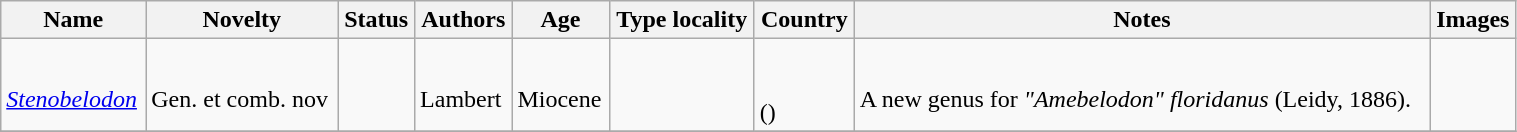<table class="wikitable sortable" align="center" width="80%">
<tr>
<th>Name</th>
<th>Novelty</th>
<th>Status</th>
<th>Authors</th>
<th>Age</th>
<th>Type locality</th>
<th>Country</th>
<th>Notes</th>
<th>Images</th>
</tr>
<tr>
<td><br><em><a href='#'>Stenobelodon</a></em></td>
<td><br>Gen. et comb. nov</td>
<td></td>
<td><br>Lambert</td>
<td><br>Miocene</td>
<td></td>
<td><br><br>()</td>
<td><br>A new genus for <em>"Amebelodon" floridanus</em> (Leidy, 1886).</td>
<td></td>
</tr>
<tr>
</tr>
</table>
